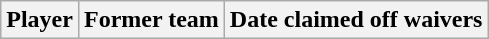<table class="wikitable">
<tr>
<th>Player</th>
<th>Former team</th>
<th>Date claimed off waivers</th>
</tr>
</table>
